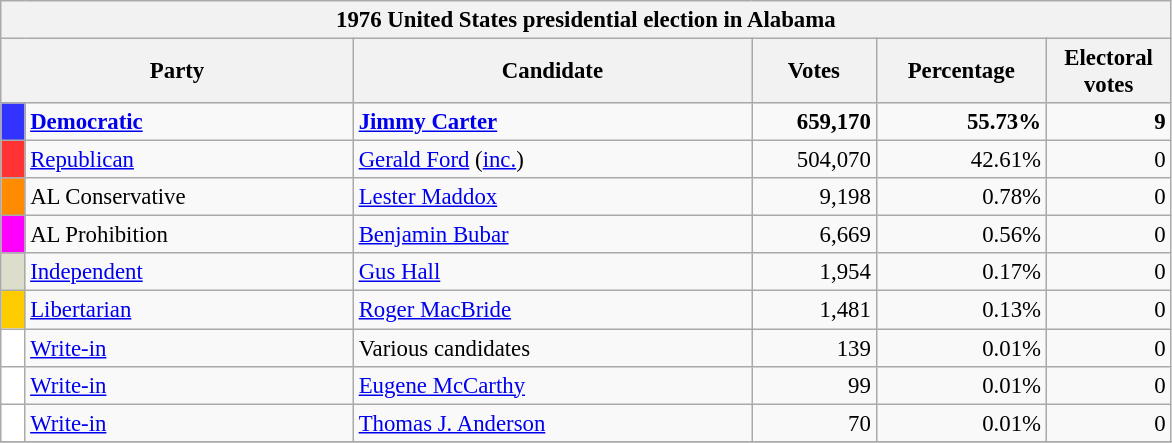<table class="wikitable" style="font-size: 95%;">
<tr>
<th colspan="6">1976 United States presidential election in Alabama</th>
</tr>
<tr bgcolor="#EEEEEE" align="center">
<th colspan="2" style="width: 15em">Party</th>
<th style="width: 17em">Candidate</th>
<th style="width: 5em">Votes</th>
<th style="width: 7em">Percentage</th>
<th style="width: 5em">Electoral votes</th>
</tr>
<tr>
<th style="background-color:#3333FF; width: 3px"></th>
<td style="width: 130px"><strong><a href='#'>Democratic</a></strong></td>
<td><strong><a href='#'>Jimmy Carter</a></strong></td>
<td align="right"><strong>659,170</strong></td>
<td align="right"><strong>55.73%</strong></td>
<td align="right"><strong>9</strong></td>
</tr>
<tr>
<th style="background-color:#FF3333; width: 3px"></th>
<td style="width: 130px"><a href='#'>Republican</a></td>
<td><a href='#'>Gerald Ford</a> (<a href='#'>inc.</a>)</td>
<td align="right">504,070</td>
<td align="right">42.61%</td>
<td align="right">0</td>
</tr>
<tr>
<th style="background-color:#FF8C00; width: 3px"></th>
<td style="width: 130px">AL Conservative</td>
<td><a href='#'>Lester Maddox</a></td>
<td align="right">9,198</td>
<td align="right">0.78%</td>
<td align="right">0</td>
</tr>
<tr>
<th style="background-color:#FF00FF; width: 3px"></th>
<td style="width: 130px">AL Prohibition</td>
<td><a href='#'>Benjamin Bubar</a></td>
<td align="right">6,669</td>
<td align="right">0.56%</td>
<td align="right">0</td>
</tr>
<tr>
<th style="background-color:#DDDDCC; width: 3px"></th>
<td style="width: 130px"><a href='#'>Independent</a></td>
<td><a href='#'>Gus Hall</a></td>
<td align="right">1,954</td>
<td align="right">0.17%</td>
<td align="right">0</td>
</tr>
<tr>
<th style="background-color:#FFCC00; width: 3px"></th>
<td style="width: 130px"><a href='#'>Libertarian</a></td>
<td><a href='#'>Roger MacBride</a></td>
<td align="right">1,481</td>
<td align="right">0.13%</td>
<td align="right">0</td>
</tr>
<tr>
<th style="background-color:#FFFFFF; width: 3px"></th>
<td style="width: 130px"><a href='#'>Write-in</a></td>
<td>Various candidates</td>
<td align="right">139</td>
<td align="right">0.01%</td>
<td align="right">0</td>
</tr>
<tr>
<th style="background-color:#FFFFFF; width: 3px"></th>
<td style="width: 130px"><a href='#'>Write-in</a></td>
<td><a href='#'>Eugene McCarthy</a></td>
<td align="right">99</td>
<td align="right">0.01%</td>
<td align="right">0</td>
</tr>
<tr>
<th style="background-color:#FFFFFF; width: 3px"></th>
<td style="width: 130px"><a href='#'>Write-in</a></td>
<td><a href='#'>Thomas J. Anderson</a></td>
<td align="right">70</td>
<td align="right">0.01%</td>
<td align="right">0</td>
</tr>
<tr>
</tr>
</table>
